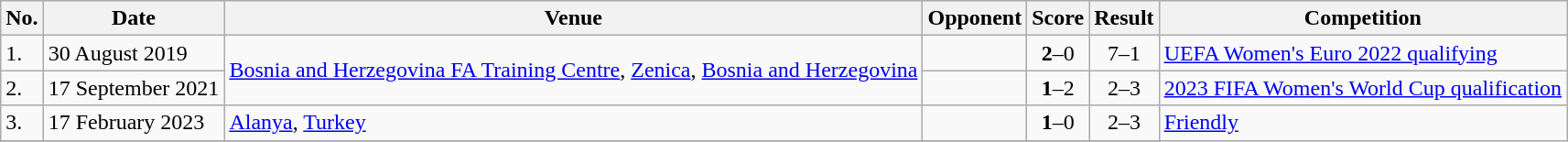<table class="wikitable">
<tr>
<th>No.</th>
<th>Date</th>
<th>Venue</th>
<th>Opponent</th>
<th>Score</th>
<th>Result</th>
<th>Competition</th>
</tr>
<tr>
<td>1.</td>
<td>30 August 2019</td>
<td rowspan=2><a href='#'>Bosnia and Herzegovina FA Training Centre</a>, <a href='#'>Zenica</a>, <a href='#'>Bosnia and Herzegovina</a></td>
<td></td>
<td align=center><strong>2</strong>–0</td>
<td align=center>7–1</td>
<td><a href='#'>UEFA Women's Euro 2022 qualifying</a></td>
</tr>
<tr>
<td>2.</td>
<td>17 September 2021</td>
<td></td>
<td align=center><strong>1</strong>–2</td>
<td align=center>2–3</td>
<td><a href='#'>2023 FIFA Women's World Cup qualification</a></td>
</tr>
<tr>
<td>3.</td>
<td>17 February 2023</td>
<td><a href='#'>Alanya</a>, <a href='#'>Turkey</a></td>
<td></td>
<td align=center><strong>1</strong>–0</td>
<td align=center>2–3</td>
<td rowspan=2><a href='#'>Friendly</a></td>
</tr>
<tr>
</tr>
</table>
